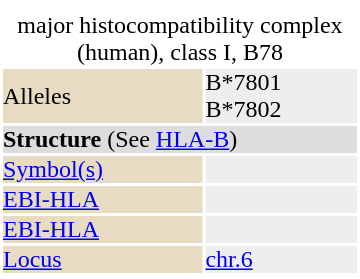<table id="drugInfoBox" style="float: right; clear: right; margin: 0 0 0.5em 1em; background: #ffffff;" class="toccolours" border=0 cellpadding=0 align=right width="240px">
<tr>
<td align="center" colspan="3"></td>
</tr>
<tr style="text-align: center; line-height: 1.00;background:#eeeeee">
<td colspan="3" color="white"></td>
</tr>
<tr>
<td align="center" colspan="2"></td>
</tr>
<tr>
<td align="center" colspan="2"><div>major histocompatibility complex (human), class I, B78</div></td>
</tr>
<tr>
<td bgcolor="#e7dcc3">Alleles</td>
<td bgcolor="#eeeeee">B*7801 <br> B*7802 <br></td>
</tr>
<tr>
<td colspan="2" bgcolor="#dddddd"><strong>Structure</strong> (See <a href='#'>HLA-B</a>)</td>
</tr>
<tr>
<td bgcolor="#e7dcc3"><a href='#'>Symbol(s)</a></td>
<td bgcolor="#eeeeee"></td>
</tr>
<tr>
<td bgcolor="#e7dcc3"><a href='#'>EBI-HLA</a></td>
<td bgcolor="#eeeeee"></td>
</tr>
<tr>
<td bgcolor="#e7dcc3"><a href='#'>EBI-HLA</a></td>
<td bgcolor="#eeeeee"></td>
</tr>
<tr>
<td bgcolor="#e7dcc3"><a href='#'>Locus</a></td>
<td bgcolor="#eeeeee"><a href='#'>chr.6</a> <em></em></td>
</tr>
<tr>
</tr>
</table>
